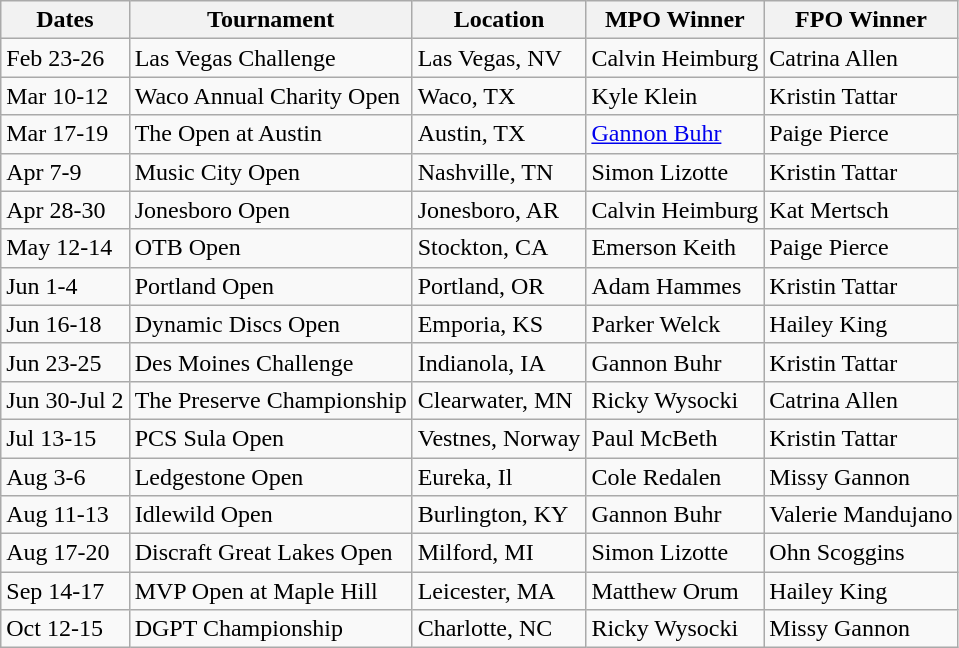<table class="wikitable">
<tr>
<th>Dates</th>
<th>Tournament</th>
<th>Location</th>
<th>MPO Winner</th>
<th>FPO Winner</th>
</tr>
<tr>
<td>Feb 23-26</td>
<td>Las Vegas Challenge</td>
<td>Las Vegas, NV</td>
<td> Calvin Heimburg</td>
<td> Catrina Allen</td>
</tr>
<tr>
<td>Mar 10-12</td>
<td>Waco Annual Charity Open</td>
<td>Waco, TX</td>
<td> Kyle Klein</td>
<td> Kristin Tattar</td>
</tr>
<tr>
<td>Mar 17-19</td>
<td>The Open at Austin</td>
<td>Austin, TX</td>
<td> <a href='#'>Gannon Buhr</a></td>
<td> Paige Pierce</td>
</tr>
<tr>
<td>Apr 7-9</td>
<td>Music City Open</td>
<td>Nashville, TN</td>
<td> Simon Lizotte</td>
<td> Kristin Tattar</td>
</tr>
<tr>
<td>Apr 28-30</td>
<td>Jonesboro Open</td>
<td>Jonesboro, AR</td>
<td> Calvin Heimburg</td>
<td> Kat Mertsch</td>
</tr>
<tr>
<td>May 12-14</td>
<td>OTB Open</td>
<td>Stockton, CA</td>
<td> Emerson Keith</td>
<td> Paige Pierce</td>
</tr>
<tr>
<td>Jun 1-4</td>
<td>Portland Open</td>
<td>Portland, OR</td>
<td> Adam Hammes</td>
<td> Kristin Tattar</td>
</tr>
<tr>
<td>Jun 16-18</td>
<td>Dynamic Discs Open</td>
<td>Emporia, KS</td>
<td> Parker Welck</td>
<td> Hailey King</td>
</tr>
<tr>
<td>Jun 23-25</td>
<td>Des Moines Challenge</td>
<td>Indianola, IA</td>
<td> Gannon Buhr</td>
<td> Kristin Tattar</td>
</tr>
<tr>
<td>Jun 30-Jul 2</td>
<td>The Preserve Championship</td>
<td>Clearwater, MN</td>
<td> Ricky Wysocki</td>
<td> Catrina Allen</td>
</tr>
<tr>
<td>Jul 13-15</td>
<td>PCS Sula Open</td>
<td>Vestnes, Norway</td>
<td> Paul McBeth</td>
<td> Kristin Tattar</td>
</tr>
<tr>
<td>Aug 3-6</td>
<td>Ledgestone Open</td>
<td>Eureka, Il</td>
<td> Cole Redalen</td>
<td> Missy Gannon</td>
</tr>
<tr>
<td>Aug 11-13</td>
<td>Idlewild Open</td>
<td>Burlington, KY</td>
<td> Gannon Buhr</td>
<td> Valerie Mandujano</td>
</tr>
<tr>
<td>Aug 17-20</td>
<td>Discraft Great Lakes Open</td>
<td>Milford, MI</td>
<td> Simon Lizotte</td>
<td> Ohn Scoggins</td>
</tr>
<tr>
<td>Sep 14-17</td>
<td>MVP Open at Maple Hill</td>
<td>Leicester, MA</td>
<td> Matthew Orum</td>
<td> Hailey King</td>
</tr>
<tr>
<td>Oct 12-15</td>
<td>DGPT Championship</td>
<td>Charlotte, NC</td>
<td> Ricky Wysocki</td>
<td> Missy Gannon</td>
</tr>
</table>
